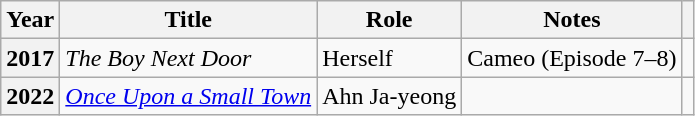<table class="wikitable plainrowheaders">
<tr>
<th scope="col">Year</th>
<th scope="col">Title</th>
<th scope="col">Role</th>
<th scope="col">Notes</th>
<th scope="col"></th>
</tr>
<tr>
<th scope="row">2017</th>
<td><em>The Boy Next Door</em></td>
<td>Herself</td>
<td>Cameo (Episode 7–8)</td>
<td style="text-align:center"></td>
</tr>
<tr>
<th scope="row">2022</th>
<td><em><a href='#'>Once Upon a Small Town</a></em></td>
<td>Ahn Ja-yeong</td>
<td></td>
<td style="text-align:center"></td>
</tr>
</table>
